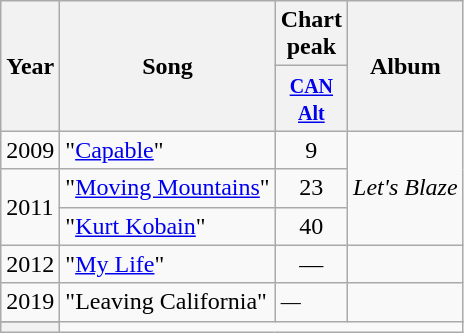<table class="wikitable">
<tr>
<th rowspan="2">Year</th>
<th rowspan="2">Song</th>
<th colspan="1">Chart peak</th>
<th rowspan="2">Album</th>
</tr>
<tr>
<th width="40"><small><a href='#'>CAN<br>Alt</a><br></small></th>
</tr>
<tr>
<td rowspan="1">2009</td>
<td>"<a href='#'>Capable</a>"</td>
<td align="center">9</td>
<td rowspan="3"><em>Let's Blaze</em></td>
</tr>
<tr>
<td rowspan="2">2011</td>
<td>"<a href='#'>Moving Mountains</a>"</td>
<td align="center">23</td>
</tr>
<tr>
<td>"<a href='#'>Kurt Kobain</a>"</td>
<td align="center">40</td>
</tr>
<tr>
<td rowspan="1">2012</td>
<td>"<a href='#'>My Life</a>"</td>
<td align="center">—</td>
<td rowspan="1"></td>
</tr>
<tr>
<td>2019</td>
<td>"Leaving California"</td>
<td><small>—</small></td>
<td></td>
</tr>
<tr>
</tr>
<tr>
</tr>
<tr>
<th></th>
</tr>
</table>
